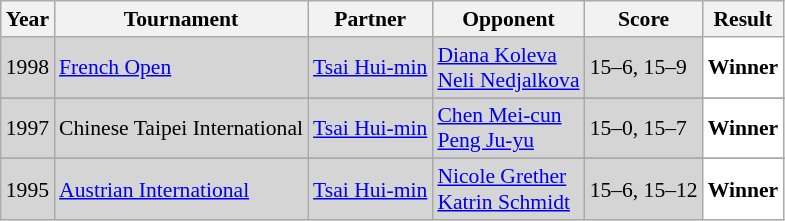<table class="sortable wikitable" style="font-size: 90%;">
<tr>
<th>Year</th>
<th>Tournament</th>
<th>Partner</th>
<th>Opponent</th>
<th>Score</th>
<th>Result</th>
</tr>
<tr style="background:#D5D5D5">
<td align="center">1998</td>
<td align="left"><a href='#'>French Open</a></td>
<td align="left"> <a href='#'>Tsai Hui-min</a></td>
<td align="left"> <a href='#'>Diana Koleva</a> <br>  <a href='#'>Neli Nedjalkova</a></td>
<td align="left">15–6, 15–9</td>
<td style="text-align:left; background:white"> <strong>Winner</strong></td>
</tr>
<tr>
</tr>
<tr style="background:#D5D5D5">
<td align="center">1997</td>
<td align="left">Chinese Taipei International</td>
<td align="left"> <a href='#'>Tsai Hui-min</a></td>
<td align="left"> <a href='#'>Chen Mei-cun</a> <br>  <a href='#'>Peng Ju-yu</a></td>
<td align="left">15–0, 15–7</td>
<td style="text-align:left; background:white"> <strong>Winner</strong></td>
</tr>
<tr>
</tr>
<tr style="background:#D5D5D5">
<td align="center">1995</td>
<td align="left"><a href='#'>Austrian International</a></td>
<td align="left"> <a href='#'>Tsai Hui-min</a></td>
<td align="left"> <a href='#'>Nicole Grether</a> <br>  <a href='#'>Katrin Schmidt</a></td>
<td align="left">15–6, 15–12</td>
<td style="text-align:left; background:white"> <strong>Winner</strong></td>
</tr>
</table>
